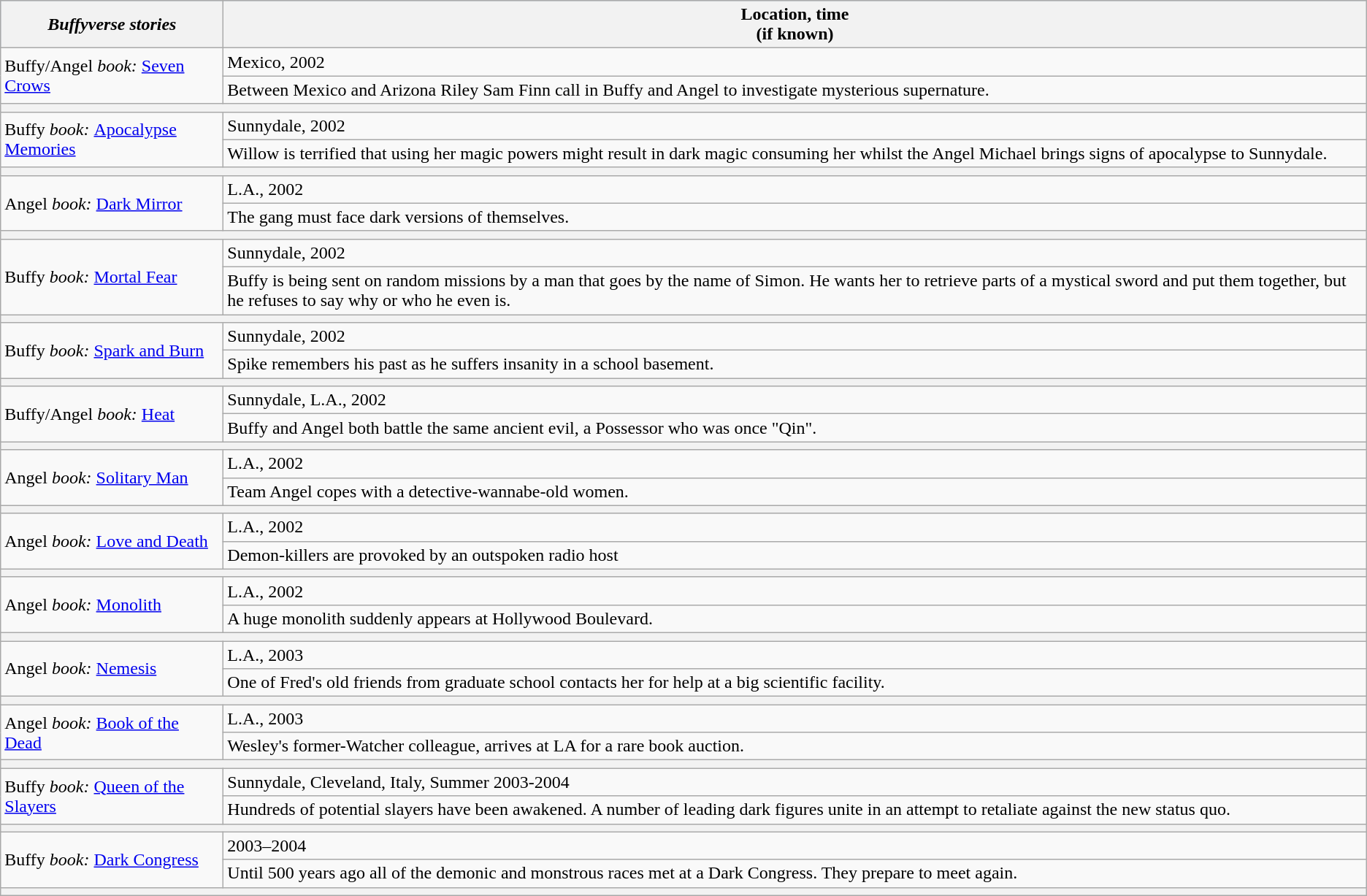<table class="wikitable">
<tr bgcolor="lightsteelblue" align=left>
<th><strong><em>Buffyverse<em> stories<strong></th>
<th></strong>Location, time<strong> <br>  (if known)</th>
</tr>
<tr>
<td rowspan="2"></em>Buffy/Angel<em> book: </em><a href='#'>Seven Crows</a><em></td>
<td>Mexico, 2002</td>
</tr>
<tr>
<td colspan="4">Between Mexico and Arizona Riley Sam Finn call in Buffy and Angel to investigate mysterious supernature.</td>
</tr>
<tr>
<td colspan="6" bgcolor="#f2f2f2"></td>
</tr>
<tr>
<td rowspan="2"></em>Buffy<em> book: </em><a href='#'>Apocalypse Memories</a><em></td>
<td>Sunnydale, 2002</td>
</tr>
<tr>
<td colspan="4">Willow is terrified that using her magic powers might result in dark magic consuming her whilst the Angel Michael brings signs of apocalypse to Sunnydale.</td>
</tr>
<tr>
<td colspan="6" bgcolor="#f2f2f2"></td>
</tr>
<tr>
<td rowspan="2"></em>Angel<em> book: </em><a href='#'>Dark Mirror</a><em></td>
<td>L.A., 2002</td>
</tr>
<tr>
<td colspan="4">The gang must face dark versions of themselves.</td>
</tr>
<tr>
<td colspan="6" bgcolor="#f2f2f2"></td>
</tr>
<tr>
<td rowspan="2"></em>Buffy<em> book: </em><a href='#'>Mortal Fear</a><em></td>
<td>Sunnydale, 2002</td>
</tr>
<tr>
<td colspan="4">Buffy is being sent on random missions by a man that goes by the name of Simon. He wants her to retrieve parts of a mystical sword and put them together, but he refuses to say why or who he even is.</td>
</tr>
<tr>
<td colspan="6" bgcolor="#f2f2f2"></td>
</tr>
<tr>
<td rowspan="2"></em>Buffy<em> book: </em><a href='#'>Spark and Burn</a><em></td>
<td>Sunnydale, 2002</td>
</tr>
<tr>
<td colspan="4">Spike remembers his past as he suffers insanity in a school basement.</td>
</tr>
<tr>
<td colspan="6" bgcolor="#f2f2f2"></td>
</tr>
<tr>
<td rowspan="2"></em>Buffy/Angel<em> book: </em><a href='#'>Heat</a><em></td>
<td>Sunnydale, L.A., 2002</td>
</tr>
<tr>
<td colspan="4">Buffy and Angel both battle the same ancient evil, a Possessor who was once "Qin".</td>
</tr>
<tr>
<td colspan="6" bgcolor="#f2f2f2"></td>
</tr>
<tr>
<td rowspan="2"></em>Angel<em> book: </em><a href='#'>Solitary Man</a><em></td>
<td>L.A., 2002</td>
</tr>
<tr>
<td colspan="4">Team Angel copes with a detective-wannabe-old women.</td>
</tr>
<tr>
<td colspan="6" bgcolor="#f2f2f2"></td>
</tr>
<tr>
<td rowspan="2"></em>Angel<em> book: </em><a href='#'>Love and Death</a><em></td>
<td>L.A., 2002</td>
</tr>
<tr>
<td colspan="4">Demon-killers are provoked by an outspoken radio host</td>
</tr>
<tr>
<td colspan="6" bgcolor="#f2f2f2"></td>
</tr>
<tr>
<td rowspan="2"></em>Angel<em> book: </em><a href='#'>Monolith</a><em></td>
<td>L.A., 2002</td>
</tr>
<tr>
<td colspan="4">A huge monolith suddenly appears at Hollywood Boulevard.</td>
</tr>
<tr>
<td colspan="6" bgcolor="#f2f2f2"></td>
</tr>
<tr>
<td rowspan="2"></em>Angel<em> book: </em><a href='#'>Nemesis</a><em></td>
<td>L.A., 2003</td>
</tr>
<tr>
<td colspan="4">One of Fred's old friends from graduate school contacts her for help at a big scientific facility.</td>
</tr>
<tr>
<td colspan="6" bgcolor="#f2f2f2"></td>
</tr>
<tr>
<td rowspan="2"></em>Angel<em> book: </em><a href='#'>Book of the Dead</a><em></td>
<td>L.A., 2003</td>
</tr>
<tr>
<td colspan="4">Wesley's former-Watcher colleague, arrives at LA for a rare book auction.</td>
</tr>
<tr>
<td colspan="6" bgcolor="#f2f2f2"></td>
</tr>
<tr>
<td rowspan="2"></em>Buffy<em> book: </em><a href='#'>Queen of the Slayers</a><em></td>
<td>Sunnydale, Cleveland, Italy, Summer 2003-2004</td>
</tr>
<tr>
<td colspan="4">Hundreds of potential slayers have been awakened. A number of leading dark figures unite in an attempt to retaliate against the new status quo.</td>
</tr>
<tr>
<td colspan="6" bgcolor="#f2f2f2"></td>
</tr>
<tr>
<td rowspan="2"></em>Buffy<em> book: </em><a href='#'>Dark Congress</a><em></td>
<td>2003–2004</td>
</tr>
<tr>
<td colspan="4">Until 500 years ago all of the demonic and monstrous races met at a Dark Congress. They prepare to meet again.</td>
</tr>
<tr>
<td colspan="6" bgcolor="#f2f2f2"></td>
</tr>
</table>
